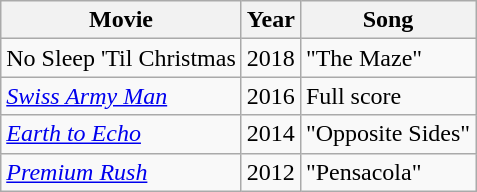<table class="wikitable sortable">
<tr>
<th>Movie</th>
<th>Year</th>
<th>Song</th>
</tr>
<tr>
<td>No Sleep 'Til Christmas</td>
<td>2018</td>
<td>"The Maze"</td>
</tr>
<tr>
<td><em><a href='#'>Swiss Army Man</a></em></td>
<td>2016</td>
<td>Full score</td>
</tr>
<tr>
<td><em><a href='#'>Earth to Echo</a></em></td>
<td>2014</td>
<td>"Opposite Sides"</td>
</tr>
<tr>
<td><em><a href='#'>Premium Rush</a></em></td>
<td>2012</td>
<td>"Pensacola"</td>
</tr>
</table>
